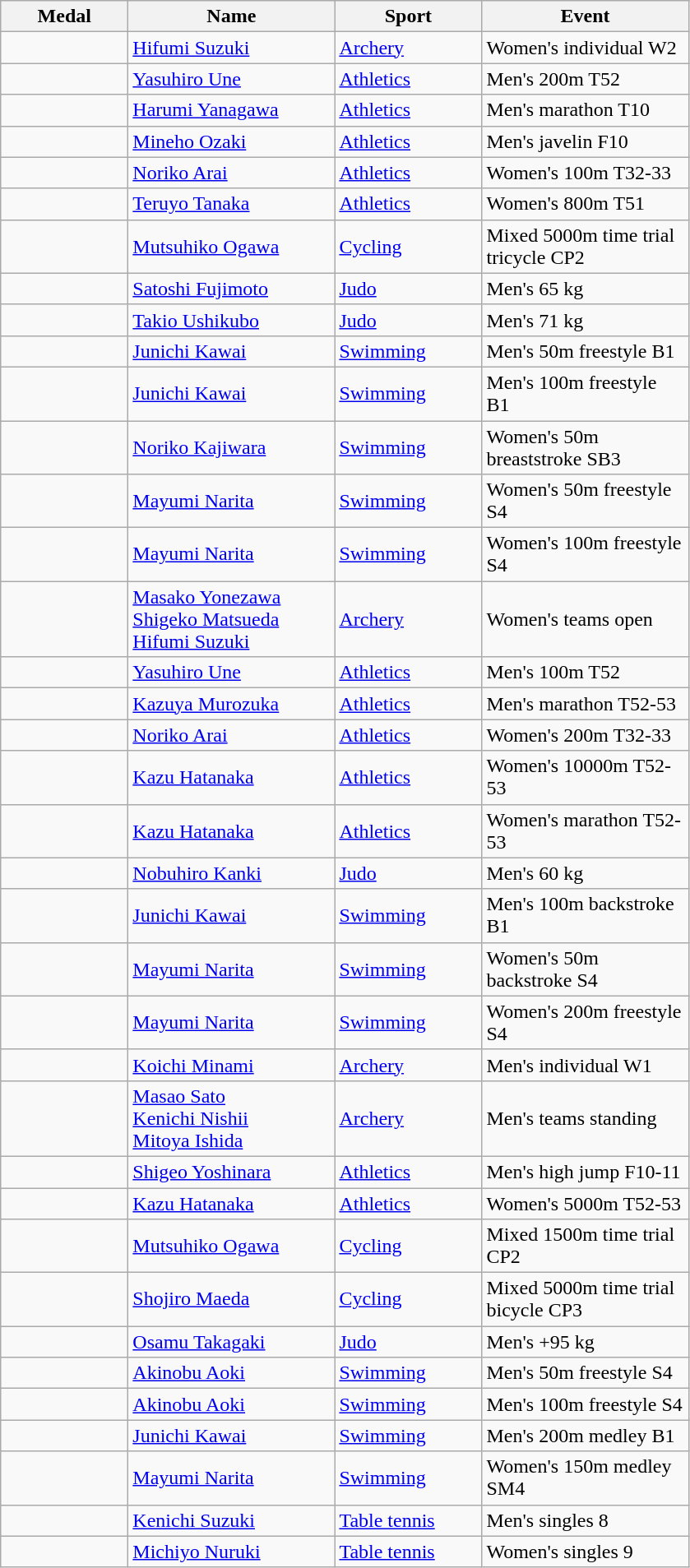<table class="wikitable">
<tr>
<th style="width:6em">Medal</th>
<th style="width:10em">Name</th>
<th style="width:7em">Sport</th>
<th style="width:10em">Event</th>
</tr>
<tr>
<td></td>
<td><a href='#'>Hifumi Suzuki</a></td>
<td><a href='#'>Archery</a></td>
<td>Women's individual W2</td>
</tr>
<tr>
<td></td>
<td><a href='#'>Yasuhiro Une</a></td>
<td><a href='#'>Athletics</a></td>
<td>Men's 200m T52</td>
</tr>
<tr>
<td></td>
<td><a href='#'>Harumi Yanagawa</a></td>
<td><a href='#'>Athletics</a></td>
<td>Men's marathon T10</td>
</tr>
<tr>
<td></td>
<td><a href='#'>Mineho Ozaki</a></td>
<td><a href='#'>Athletics</a></td>
<td>Men's javelin F10</td>
</tr>
<tr>
<td></td>
<td><a href='#'>Noriko Arai</a></td>
<td><a href='#'>Athletics</a></td>
<td>Women's 100m T32-33</td>
</tr>
<tr>
<td></td>
<td><a href='#'>Teruyo Tanaka</a></td>
<td><a href='#'>Athletics</a></td>
<td>Women's 800m T51</td>
</tr>
<tr>
<td></td>
<td><a href='#'>Mutsuhiko Ogawa</a></td>
<td><a href='#'>Cycling</a></td>
<td>Mixed 5000m time trial tricycle CP2</td>
</tr>
<tr>
<td></td>
<td><a href='#'>Satoshi Fujimoto</a></td>
<td><a href='#'>Judo</a></td>
<td>Men's 65 kg</td>
</tr>
<tr>
<td></td>
<td><a href='#'>Takio Ushikubo</a></td>
<td><a href='#'>Judo</a></td>
<td>Men's 71 kg</td>
</tr>
<tr>
<td></td>
<td><a href='#'>Junichi Kawai</a></td>
<td><a href='#'>Swimming</a></td>
<td>Men's 50m freestyle B1</td>
</tr>
<tr>
<td></td>
<td><a href='#'>Junichi Kawai</a></td>
<td><a href='#'>Swimming</a></td>
<td>Men's 100m freestyle B1</td>
</tr>
<tr>
<td></td>
<td><a href='#'>Noriko Kajiwara</a></td>
<td><a href='#'>Swimming</a></td>
<td>Women's 50m breaststroke SB3</td>
</tr>
<tr>
<td></td>
<td><a href='#'>Mayumi Narita</a></td>
<td><a href='#'>Swimming</a></td>
<td>Women's 50m freestyle S4</td>
</tr>
<tr>
<td></td>
<td><a href='#'>Mayumi Narita</a></td>
<td><a href='#'>Swimming</a></td>
<td>Women's 100m freestyle S4</td>
</tr>
<tr>
<td></td>
<td><a href='#'>Masako Yonezawa</a><br> <a href='#'>Shigeko Matsueda</a><br> <a href='#'>Hifumi Suzuki</a></td>
<td><a href='#'>Archery</a></td>
<td>Women's teams open</td>
</tr>
<tr>
<td></td>
<td><a href='#'>Yasuhiro Une</a></td>
<td><a href='#'>Athletics</a></td>
<td>Men's 100m T52</td>
</tr>
<tr>
<td></td>
<td><a href='#'>Kazuya Murozuka</a></td>
<td><a href='#'>Athletics</a></td>
<td>Men's marathon T52-53</td>
</tr>
<tr>
<td></td>
<td><a href='#'>Noriko Arai</a></td>
<td><a href='#'>Athletics</a></td>
<td>Women's 200m T32-33</td>
</tr>
<tr>
<td></td>
<td><a href='#'>Kazu Hatanaka</a></td>
<td><a href='#'>Athletics</a></td>
<td>Women's 10000m T52-53</td>
</tr>
<tr>
<td></td>
<td><a href='#'>Kazu Hatanaka</a></td>
<td><a href='#'>Athletics</a></td>
<td>Women's marathon T52-53</td>
</tr>
<tr>
<td></td>
<td><a href='#'>Nobuhiro Kanki</a></td>
<td><a href='#'>Judo</a></td>
<td>Men's 60 kg</td>
</tr>
<tr>
<td></td>
<td><a href='#'>Junichi Kawai</a></td>
<td><a href='#'>Swimming</a></td>
<td>Men's 100m backstroke B1</td>
</tr>
<tr>
<td></td>
<td><a href='#'>Mayumi Narita</a></td>
<td><a href='#'>Swimming</a></td>
<td>Women's 50m backstroke S4</td>
</tr>
<tr>
<td></td>
<td><a href='#'>Mayumi Narita</a></td>
<td><a href='#'>Swimming</a></td>
<td>Women's 200m freestyle S4</td>
</tr>
<tr>
<td></td>
<td><a href='#'>Koichi Minami</a></td>
<td><a href='#'>Archery</a></td>
<td>Men's individual W1</td>
</tr>
<tr>
<td></td>
<td><a href='#'>Masao Sato</a><br> <a href='#'>Kenichi Nishii</a><br> <a href='#'>Mitoya Ishida</a></td>
<td><a href='#'>Archery</a></td>
<td>Men's teams standing</td>
</tr>
<tr>
<td></td>
<td><a href='#'>Shigeo Yoshinara</a></td>
<td><a href='#'>Athletics</a></td>
<td>Men's high jump F10-11</td>
</tr>
<tr>
<td></td>
<td><a href='#'>Kazu Hatanaka</a></td>
<td><a href='#'>Athletics</a></td>
<td>Women's 5000m T52-53</td>
</tr>
<tr>
<td></td>
<td><a href='#'>Mutsuhiko Ogawa</a></td>
<td><a href='#'>Cycling</a></td>
<td>Mixed 1500m time trial CP2</td>
</tr>
<tr>
<td></td>
<td><a href='#'>Shojiro Maeda</a></td>
<td><a href='#'>Cycling</a></td>
<td>Mixed 5000m time trial bicycle CP3</td>
</tr>
<tr>
<td></td>
<td><a href='#'>Osamu Takagaki</a></td>
<td><a href='#'>Judo</a></td>
<td>Men's +95 kg</td>
</tr>
<tr>
<td></td>
<td><a href='#'>Akinobu Aoki</a></td>
<td><a href='#'>Swimming</a></td>
<td>Men's 50m freestyle S4</td>
</tr>
<tr>
<td></td>
<td><a href='#'>Akinobu Aoki</a></td>
<td><a href='#'>Swimming</a></td>
<td>Men's 100m freestyle S4</td>
</tr>
<tr>
<td></td>
<td><a href='#'>Junichi Kawai</a></td>
<td><a href='#'>Swimming</a></td>
<td>Men's 200m medley B1</td>
</tr>
<tr>
<td></td>
<td><a href='#'>Mayumi Narita</a></td>
<td><a href='#'>Swimming</a></td>
<td>Women's 150m medley SM4</td>
</tr>
<tr>
<td></td>
<td><a href='#'>Kenichi Suzuki</a></td>
<td><a href='#'>Table tennis</a></td>
<td>Men's singles 8</td>
</tr>
<tr>
<td></td>
<td><a href='#'>Michiyo Nuruki</a></td>
<td><a href='#'>Table tennis</a></td>
<td>Women's singles 9</td>
</tr>
</table>
